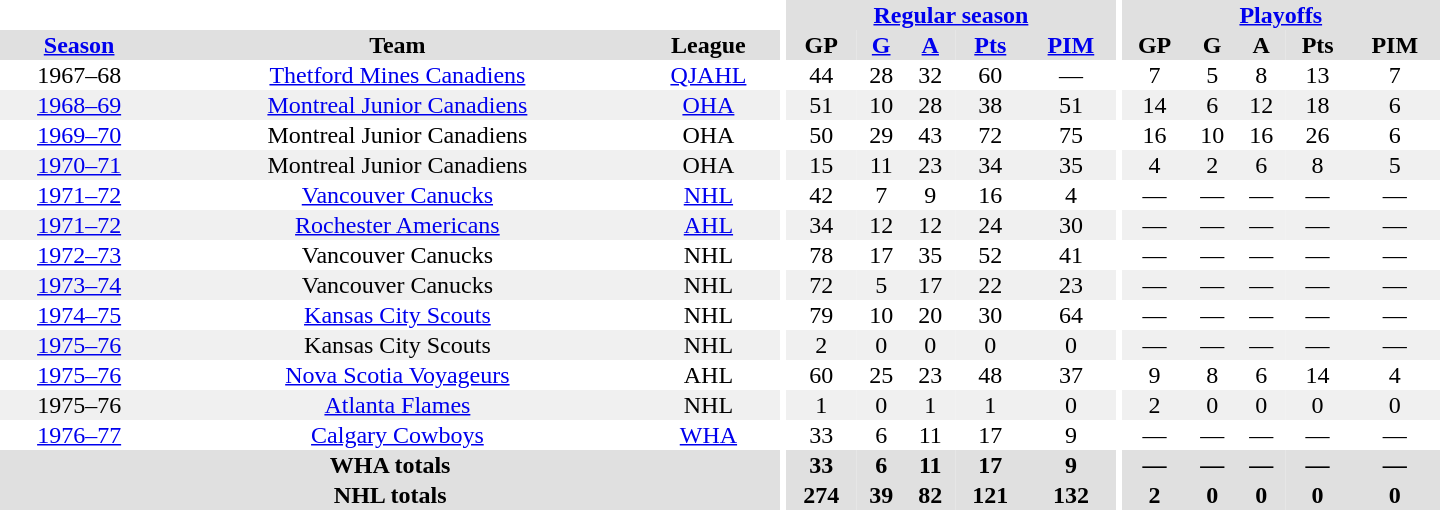<table border="0" cellpadding="1" cellspacing="0" style="text-align:center; width:60em">
<tr bgcolor="#e0e0e0">
<th colspan="3" bgcolor="#ffffff"></th>
<th rowspan="100" bgcolor="#ffffff"></th>
<th colspan="5"><a href='#'>Regular season</a></th>
<th rowspan="100" bgcolor="#ffffff"></th>
<th colspan="5"><a href='#'>Playoffs</a></th>
</tr>
<tr bgcolor="#e0e0e0">
<th><a href='#'>Season</a></th>
<th>Team</th>
<th>League</th>
<th>GP</th>
<th><a href='#'>G</a></th>
<th><a href='#'>A</a></th>
<th><a href='#'>Pts</a></th>
<th><a href='#'>PIM</a></th>
<th>GP</th>
<th>G</th>
<th>A</th>
<th>Pts</th>
<th>PIM</th>
</tr>
<tr>
<td>1967–68</td>
<td><a href='#'>Thetford Mines Canadiens</a></td>
<td><a href='#'>QJAHL</a></td>
<td>44</td>
<td>28</td>
<td>32</td>
<td>60</td>
<td>—</td>
<td>7</td>
<td>5</td>
<td>8</td>
<td>13</td>
<td>7</td>
</tr>
<tr bgcolor="#f0f0f0">
<td><a href='#'>1968–69</a></td>
<td><a href='#'>Montreal Junior Canadiens</a></td>
<td><a href='#'>OHA</a></td>
<td>51</td>
<td>10</td>
<td>28</td>
<td>38</td>
<td>51</td>
<td>14</td>
<td>6</td>
<td>12</td>
<td>18</td>
<td>6</td>
</tr>
<tr>
<td><a href='#'>1969–70</a></td>
<td>Montreal Junior Canadiens</td>
<td>OHA</td>
<td>50</td>
<td>29</td>
<td>43</td>
<td>72</td>
<td>75</td>
<td>16</td>
<td>10</td>
<td>16</td>
<td>26</td>
<td>6</td>
</tr>
<tr bgcolor="#f0f0f0">
<td><a href='#'>1970–71</a></td>
<td>Montreal Junior Canadiens</td>
<td>OHA</td>
<td>15</td>
<td>11</td>
<td>23</td>
<td>34</td>
<td>35</td>
<td>4</td>
<td>2</td>
<td>6</td>
<td>8</td>
<td>5</td>
</tr>
<tr>
<td><a href='#'>1971–72</a></td>
<td><a href='#'>Vancouver Canucks</a></td>
<td><a href='#'>NHL</a></td>
<td>42</td>
<td>7</td>
<td>9</td>
<td>16</td>
<td>4</td>
<td>—</td>
<td>—</td>
<td>—</td>
<td>—</td>
<td>—</td>
</tr>
<tr bgcolor="#f0f0f0">
<td><a href='#'>1971–72</a></td>
<td><a href='#'>Rochester Americans</a></td>
<td><a href='#'>AHL</a></td>
<td>34</td>
<td>12</td>
<td>12</td>
<td>24</td>
<td>30</td>
<td>—</td>
<td>—</td>
<td>—</td>
<td>—</td>
<td>—</td>
</tr>
<tr>
<td><a href='#'>1972–73</a></td>
<td>Vancouver Canucks</td>
<td>NHL</td>
<td>78</td>
<td>17</td>
<td>35</td>
<td>52</td>
<td>41</td>
<td>—</td>
<td>—</td>
<td>—</td>
<td>—</td>
<td>—</td>
</tr>
<tr bgcolor="#f0f0f0">
<td><a href='#'>1973–74</a></td>
<td>Vancouver Canucks</td>
<td>NHL</td>
<td>72</td>
<td>5</td>
<td>17</td>
<td>22</td>
<td>23</td>
<td>—</td>
<td>—</td>
<td>—</td>
<td>—</td>
<td>—</td>
</tr>
<tr>
<td><a href='#'>1974–75</a></td>
<td><a href='#'>Kansas City Scouts</a></td>
<td>NHL</td>
<td>79</td>
<td>10</td>
<td>20</td>
<td>30</td>
<td>64</td>
<td>—</td>
<td>—</td>
<td>—</td>
<td>—</td>
<td>—</td>
</tr>
<tr bgcolor="#f0f0f0">
<td><a href='#'>1975–76</a></td>
<td>Kansas City Scouts</td>
<td>NHL</td>
<td>2</td>
<td>0</td>
<td>0</td>
<td>0</td>
<td>0</td>
<td>—</td>
<td>—</td>
<td>—</td>
<td>—</td>
<td>—</td>
</tr>
<tr>
<td><a href='#'>1975–76</a></td>
<td><a href='#'>Nova Scotia Voyageurs</a></td>
<td>AHL</td>
<td>60</td>
<td>25</td>
<td>23</td>
<td>48</td>
<td>37</td>
<td>9</td>
<td>8</td>
<td>6</td>
<td>14</td>
<td>4</td>
</tr>
<tr bgcolor="#f0f0f0">
<td>1975–76</td>
<td><a href='#'>Atlanta Flames</a></td>
<td>NHL</td>
<td>1</td>
<td>0</td>
<td>1</td>
<td>1</td>
<td>0</td>
<td>2</td>
<td>0</td>
<td>0</td>
<td>0</td>
<td>0</td>
</tr>
<tr>
<td><a href='#'>1976–77</a></td>
<td><a href='#'>Calgary Cowboys</a></td>
<td><a href='#'>WHA</a></td>
<td>33</td>
<td>6</td>
<td>11</td>
<td>17</td>
<td>9</td>
<td>—</td>
<td>—</td>
<td>—</td>
<td>—</td>
<td>—</td>
</tr>
<tr bgcolor="#e0e0e0">
<th colspan="3">WHA totals</th>
<th>33</th>
<th>6</th>
<th>11</th>
<th>17</th>
<th>9</th>
<th>—</th>
<th>—</th>
<th>—</th>
<th>—</th>
<th>—</th>
</tr>
<tr bgcolor="#e0e0e0">
<th colspan="3">NHL totals</th>
<th>274</th>
<th>39</th>
<th>82</th>
<th>121</th>
<th>132</th>
<th>2</th>
<th>0</th>
<th>0</th>
<th>0</th>
<th>0</th>
</tr>
</table>
